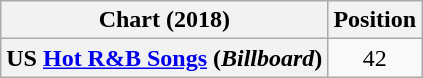<table class="wikitable plainrowheaders sortable" style="text-align:center">
<tr>
<th scope="col">Chart (2018)</th>
<th scope="col">Position</th>
</tr>
<tr>
<th scope="row">US <a href='#'>Hot R&B Songs</a> (<em>Billboard</em>)</th>
<td>42</td>
</tr>
</table>
